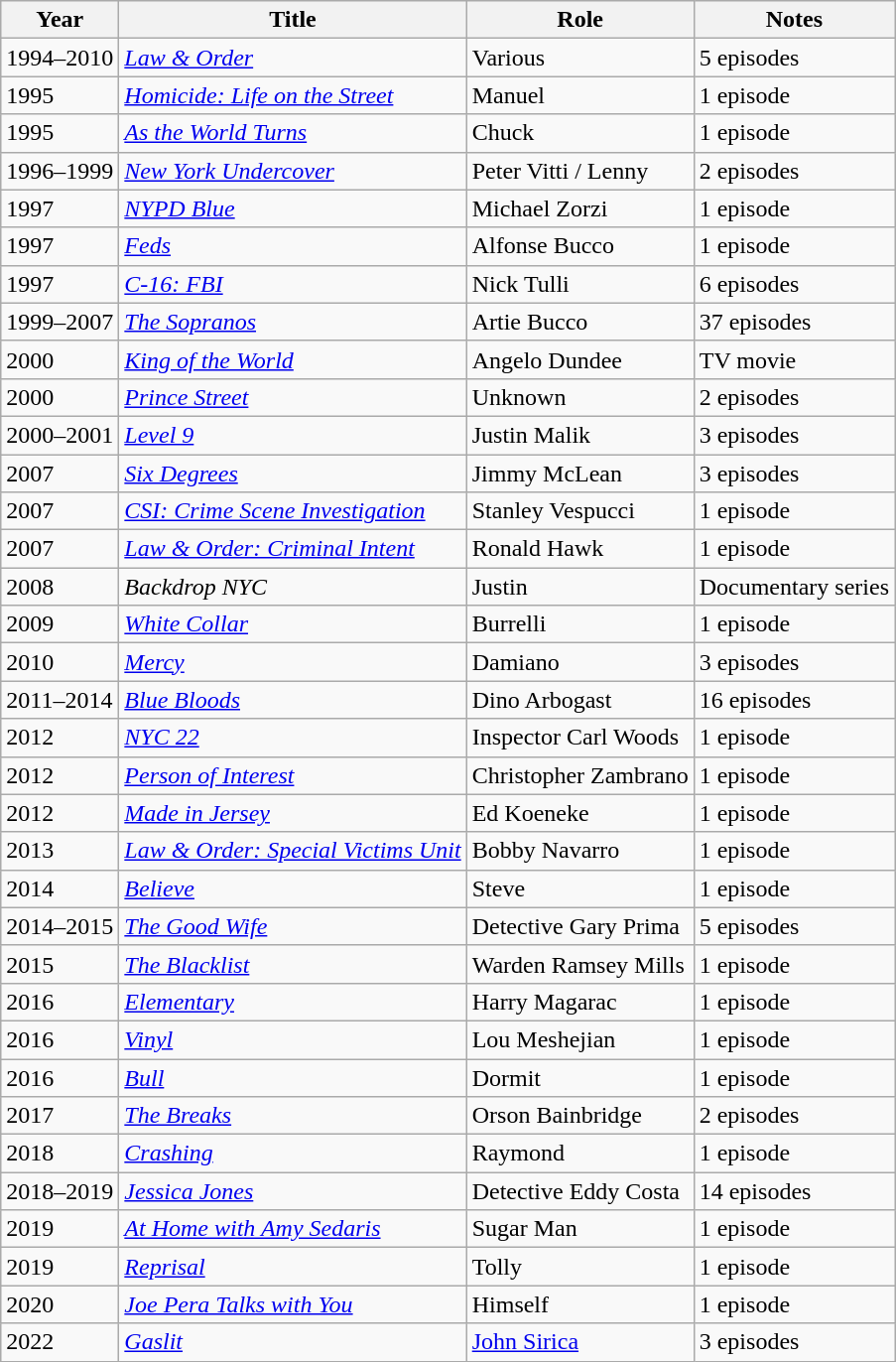<table class="wikitable sortable">
<tr>
<th>Year</th>
<th>Title</th>
<th>Role</th>
<th>Notes</th>
</tr>
<tr>
<td>1994–2010</td>
<td><em><a href='#'>Law & Order</a></em></td>
<td>Various</td>
<td>5 episodes</td>
</tr>
<tr>
<td>1995</td>
<td><em><a href='#'>Homicide: Life on the Street</a></em></td>
<td>Manuel</td>
<td>1 episode</td>
</tr>
<tr>
<td>1995</td>
<td><em><a href='#'>As the World Turns</a></em></td>
<td>Chuck</td>
<td>1 episode</td>
</tr>
<tr>
<td>1996–1999</td>
<td><em><a href='#'>New York Undercover</a></em></td>
<td>Peter Vitti / Lenny</td>
<td>2 episodes</td>
</tr>
<tr>
<td>1997</td>
<td><em><a href='#'>NYPD Blue</a></em></td>
<td>Michael Zorzi</td>
<td>1 episode</td>
</tr>
<tr>
<td>1997</td>
<td><a href='#'><em>Feds</em></a></td>
<td>Alfonse Bucco</td>
<td>1 episode</td>
</tr>
<tr>
<td>1997</td>
<td><em><a href='#'>C-16: FBI</a></em></td>
<td>Nick Tulli</td>
<td>6 episodes</td>
</tr>
<tr>
<td>1999–2007</td>
<td><em><a href='#'>The Sopranos</a></em></td>
<td>Artie Bucco</td>
<td>37 episodes</td>
</tr>
<tr>
<td>2000</td>
<td><a href='#'><em>King of the World</em></a></td>
<td>Angelo Dundee</td>
<td>TV movie</td>
</tr>
<tr>
<td>2000</td>
<td><a href='#'><em>Prince Street</em></a></td>
<td>Unknown</td>
<td>2 episodes</td>
</tr>
<tr>
<td>2000–2001</td>
<td><a href='#'><em>Level 9</em></a></td>
<td>Justin Malik</td>
<td>3 episodes</td>
</tr>
<tr>
<td>2007</td>
<td><a href='#'><em>Six Degrees</em></a></td>
<td>Jimmy McLean</td>
<td>3 episodes</td>
</tr>
<tr>
<td>2007</td>
<td><em><a href='#'>CSI: Crime Scene Investigation</a></em></td>
<td>Stanley Vespucci</td>
<td>1 episode</td>
</tr>
<tr>
<td>2007</td>
<td><em><a href='#'>Law & Order: Criminal Intent</a></em></td>
<td>Ronald Hawk</td>
<td>1 episode</td>
</tr>
<tr>
<td>2008</td>
<td><em>Backdrop NYC</em></td>
<td>Justin</td>
<td>Documentary series</td>
</tr>
<tr>
<td>2009</td>
<td><a href='#'><em>White Collar</em></a></td>
<td>Burrelli</td>
<td>1 episode</td>
</tr>
<tr>
<td>2010</td>
<td><a href='#'><em>Mercy</em></a></td>
<td>Damiano</td>
<td>3 episodes</td>
</tr>
<tr>
<td>2011–2014</td>
<td><a href='#'><em>Blue Bloods</em></a></td>
<td>Dino Arbogast</td>
<td>16 episodes</td>
</tr>
<tr>
<td>2012</td>
<td><em><a href='#'>NYC 22</a></em></td>
<td>Inspector Carl Woods</td>
<td>1 episode</td>
</tr>
<tr>
<td>2012</td>
<td><a href='#'><em>Person of Interest</em></a></td>
<td>Christopher Zambrano</td>
<td>1 episode</td>
</tr>
<tr>
<td>2012</td>
<td><em><a href='#'>Made in Jersey</a></em></td>
<td>Ed Koeneke</td>
<td>1 episode</td>
</tr>
<tr>
<td>2013</td>
<td><em><a href='#'>Law & Order: Special Victims Unit</a></em></td>
<td>Bobby Navarro</td>
<td>1 episode</td>
</tr>
<tr>
<td>2014</td>
<td><a href='#'><em>Believe</em></a></td>
<td>Steve</td>
<td>1 episode</td>
</tr>
<tr>
<td>2014–2015</td>
<td><em><a href='#'>The Good Wife</a></em></td>
<td>Detective Gary Prima</td>
<td>5 episodes</td>
</tr>
<tr>
<td>2015</td>
<td><em><a href='#'>The Blacklist</a></em></td>
<td>Warden Ramsey Mills</td>
<td>1 episode</td>
</tr>
<tr>
<td>2016</td>
<td><a href='#'><em>Elementary</em></a></td>
<td>Harry Magarac</td>
<td>1 episode</td>
</tr>
<tr>
<td>2016</td>
<td><a href='#'><em>Vinyl</em></a></td>
<td>Lou Meshejian</td>
<td>1 episode</td>
</tr>
<tr>
<td>2016</td>
<td><a href='#'><em>Bull</em></a></td>
<td>Dormit</td>
<td>1 episode</td>
</tr>
<tr>
<td>2017</td>
<td><a href='#'><em>The Breaks</em></a></td>
<td>Orson Bainbridge</td>
<td>2 episodes</td>
</tr>
<tr>
<td>2018</td>
<td><a href='#'><em>Crashing</em></a></td>
<td>Raymond</td>
<td>1 episode</td>
</tr>
<tr>
<td>2018–2019</td>
<td><a href='#'><em>Jessica Jones</em></a></td>
<td>Detective Eddy Costa</td>
<td>14 episodes</td>
</tr>
<tr>
<td>2019</td>
<td><em><a href='#'>At Home with Amy Sedaris</a></em></td>
<td>Sugar Man</td>
<td>1 episode</td>
</tr>
<tr>
<td>2019</td>
<td><a href='#'><em>Reprisal</em></a></td>
<td>Tolly</td>
<td>1 episode</td>
</tr>
<tr>
<td>2020</td>
<td><em><a href='#'>Joe Pera Talks with You</a></em></td>
<td>Himself</td>
<td>1 episode</td>
</tr>
<tr>
<td>2022</td>
<td><em><a href='#'>Gaslit</a></em></td>
<td><a href='#'>John Sirica</a></td>
<td>3 episodes</td>
</tr>
</table>
